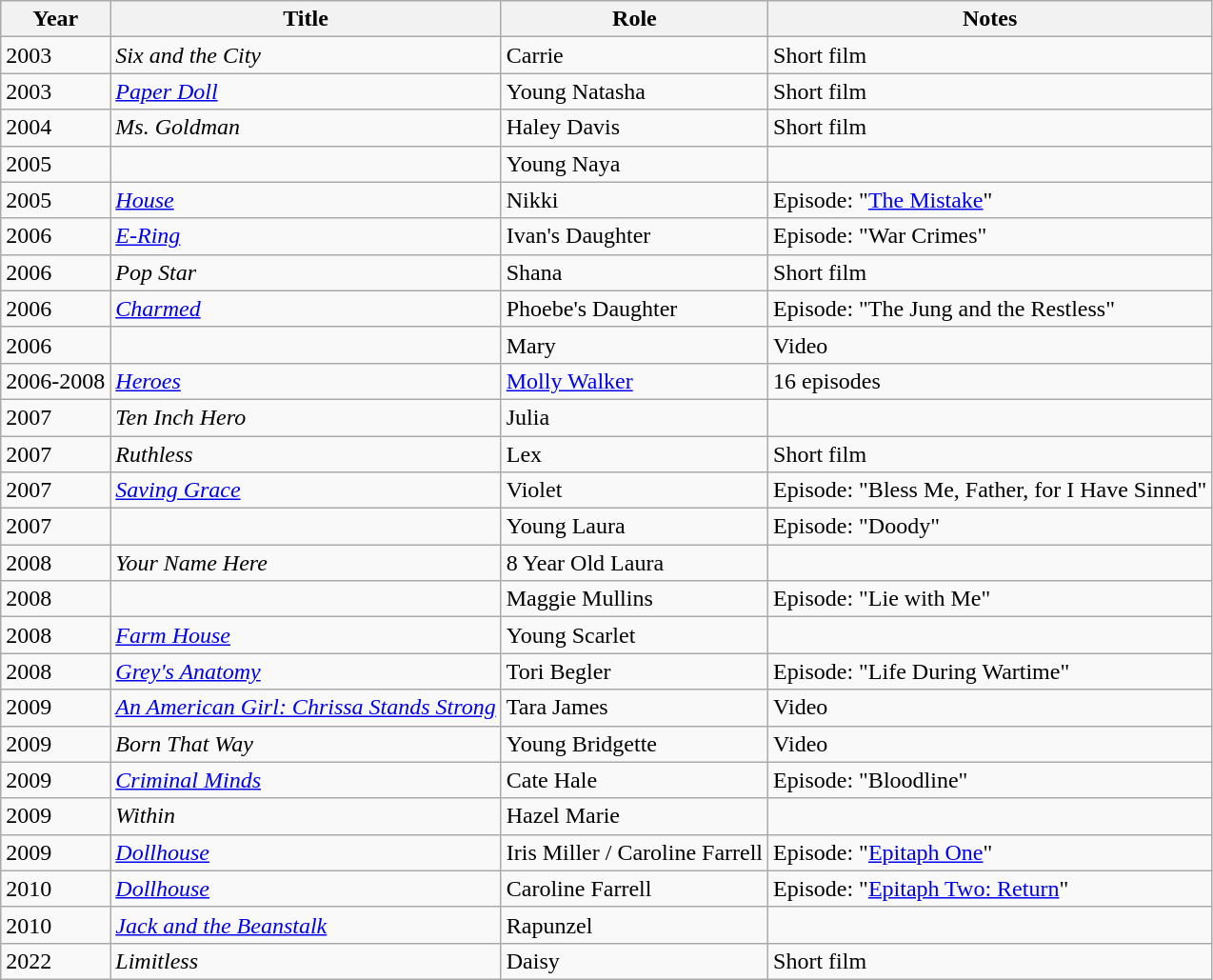<table class="wikitable sortable">
<tr>
<th>Year</th>
<th>Title</th>
<th>Role</th>
<th class="unsortable">Notes</th>
</tr>
<tr>
<td>2003</td>
<td><em>Six and the City</em></td>
<td>Carrie</td>
<td>Short film</td>
</tr>
<tr>
<td>2003</td>
<td><em><a href='#'>Paper Doll</a></em></td>
<td>Young Natasha</td>
<td>Short film</td>
</tr>
<tr>
<td>2004</td>
<td><em>Ms. Goldman</em></td>
<td>Haley Davis</td>
<td>Short film</td>
</tr>
<tr>
<td>2005</td>
<td><em></em></td>
<td>Young Naya</td>
<td></td>
</tr>
<tr>
<td>2005</td>
<td><em><a href='#'>House</a></em></td>
<td>Nikki</td>
<td>Episode: "<a href='#'>The Mistake</a>"</td>
</tr>
<tr>
<td>2006</td>
<td><em><a href='#'>E-Ring</a></em></td>
<td>Ivan's Daughter</td>
<td>Episode: "War Crimes"</td>
</tr>
<tr>
<td>2006</td>
<td><em>Pop Star</em></td>
<td>Shana</td>
<td>Short film</td>
</tr>
<tr>
<td>2006</td>
<td><em><a href='#'>Charmed</a></em></td>
<td>Phoebe's Daughter</td>
<td>Episode: "The Jung and the Restless"</td>
</tr>
<tr>
<td>2006</td>
<td><em></em></td>
<td>Mary</td>
<td>Video</td>
</tr>
<tr>
<td>2006-2008</td>
<td><em><a href='#'>Heroes</a></em></td>
<td><a href='#'>Molly Walker</a></td>
<td>16 episodes</td>
</tr>
<tr>
<td>2007</td>
<td><em>Ten Inch Hero</em></td>
<td>Julia</td>
<td></td>
</tr>
<tr>
<td>2007</td>
<td><em>Ruthless</em></td>
<td>Lex</td>
<td>Short film</td>
</tr>
<tr>
<td>2007</td>
<td><em><a href='#'>Saving Grace</a></em></td>
<td>Violet</td>
<td>Episode: "Bless Me, Father, for I Have Sinned"</td>
</tr>
<tr>
<td>2007</td>
<td><em></em></td>
<td>Young Laura</td>
<td>Episode: "Doody"</td>
</tr>
<tr>
<td>2008</td>
<td><em>Your Name Here</em></td>
<td>8 Year Old Laura</td>
<td></td>
</tr>
<tr>
<td>2008</td>
<td><em></em></td>
<td>Maggie Mullins</td>
<td>Episode: "Lie with Me"</td>
</tr>
<tr>
<td>2008</td>
<td><em><a href='#'>Farm House</a></em></td>
<td>Young Scarlet</td>
<td></td>
</tr>
<tr>
<td>2008</td>
<td><em><a href='#'>Grey's Anatomy</a></em></td>
<td>Tori Begler</td>
<td>Episode: "Life During Wartime"</td>
</tr>
<tr>
<td>2009</td>
<td><em><a href='#'>An American Girl: Chrissa Stands Strong</a></em></td>
<td>Tara James</td>
<td>Video</td>
</tr>
<tr>
<td>2009</td>
<td><em>Born That Way</em></td>
<td>Young Bridgette</td>
<td>Video</td>
</tr>
<tr>
<td>2009</td>
<td><em><a href='#'>Criminal Minds</a></em></td>
<td>Cate Hale</td>
<td>Episode: "Bloodline"</td>
</tr>
<tr>
<td>2009</td>
<td><em>Within</em></td>
<td>Hazel Marie</td>
<td></td>
</tr>
<tr>
<td>2009</td>
<td><em><a href='#'>Dollhouse</a></em></td>
<td>Iris Miller / Caroline Farrell</td>
<td>Episode: "<a href='#'>Epitaph One</a>"</td>
</tr>
<tr>
<td>2010</td>
<td><em><a href='#'>Dollhouse</a></em></td>
<td>Caroline Farrell</td>
<td>Episode: "<a href='#'>Epitaph Two: Return</a>"</td>
</tr>
<tr>
<td>2010</td>
<td><em><a href='#'>Jack and the Beanstalk</a></em></td>
<td>Rapunzel</td>
<td></td>
</tr>
<tr>
<td>2022</td>
<td><em>Limitless</em></td>
<td>Daisy</td>
<td>Short film</td>
</tr>
</table>
